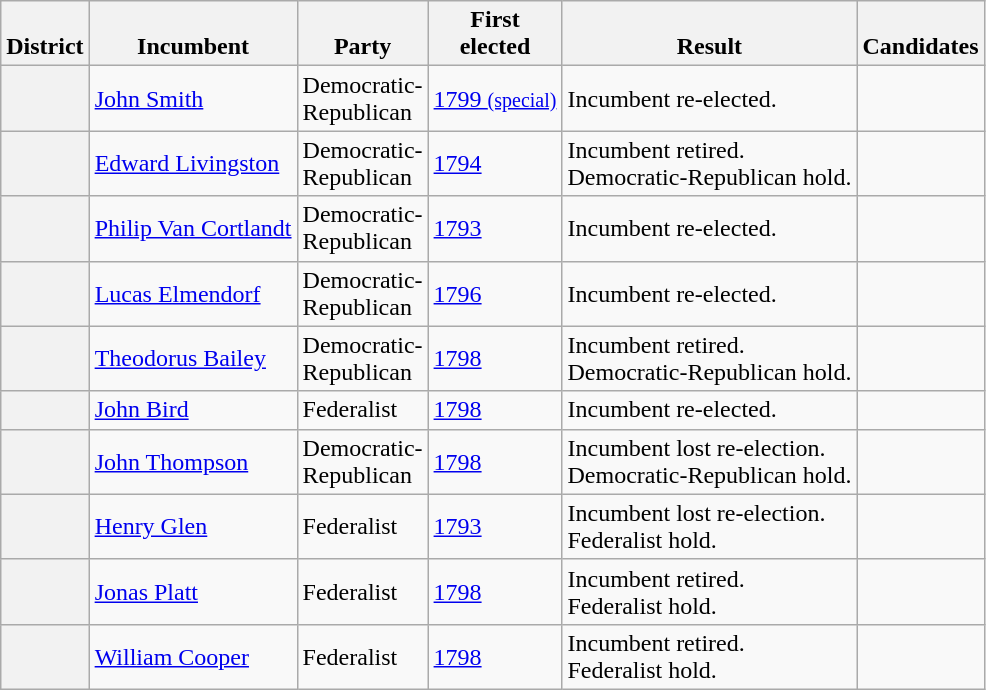<table class=wikitable>
<tr valign=bottom>
<th>District</th>
<th>Incumbent</th>
<th>Party</th>
<th>First<br>elected</th>
<th>Result</th>
<th>Candidates</th>
</tr>
<tr>
<th></th>
<td><a href='#'>John Smith</a></td>
<td>Democratic-<br>Republican</td>
<td><a href='#'>1799 <small>(special)</small></a></td>
<td>Incumbent re-elected.</td>
<td nowrap></td>
</tr>
<tr>
<th></th>
<td><a href='#'>Edward Livingston</a></td>
<td>Democratic-<br>Republican</td>
<td><a href='#'>1794</a></td>
<td>Incumbent retired.<br>Democratic-Republican hold.</td>
<td nowrap></td>
</tr>
<tr>
<th></th>
<td><a href='#'>Philip Van Cortlandt</a></td>
<td>Democratic-<br>Republican</td>
<td><a href='#'>1793</a></td>
<td>Incumbent re-elected.</td>
<td nowrap></td>
</tr>
<tr>
<th></th>
<td><a href='#'>Lucas Elmendorf</a></td>
<td>Democratic-<br>Republican</td>
<td><a href='#'>1796</a></td>
<td>Incumbent re-elected.</td>
<td nowrap></td>
</tr>
<tr>
<th></th>
<td><a href='#'>Theodorus Bailey</a></td>
<td>Democratic-<br>Republican</td>
<td><a href='#'>1798</a></td>
<td>Incumbent retired.<br>Democratic-Republican hold.</td>
<td nowrap></td>
</tr>
<tr>
<th></th>
<td><a href='#'>John Bird</a></td>
<td>Federalist</td>
<td><a href='#'>1798</a></td>
<td>Incumbent re-elected.</td>
<td nowrap></td>
</tr>
<tr>
<th></th>
<td><a href='#'>John Thompson</a></td>
<td>Democratic-<br>Republican</td>
<td><a href='#'>1798</a></td>
<td>Incumbent lost re-election.<br>Democratic-Republican hold.</td>
<td nowrap></td>
</tr>
<tr>
<th></th>
<td><a href='#'>Henry Glen</a></td>
<td>Federalist</td>
<td><a href='#'>1793</a></td>
<td>Incumbent lost re-election.<br>Federalist hold.</td>
<td nowrap></td>
</tr>
<tr>
<th></th>
<td><a href='#'>Jonas Platt</a></td>
<td>Federalist</td>
<td><a href='#'>1798</a></td>
<td>Incumbent retired.<br>Federalist hold.</td>
<td nowrap></td>
</tr>
<tr>
<th></th>
<td><a href='#'>William Cooper</a></td>
<td>Federalist</td>
<td><a href='#'>1798</a></td>
<td>Incumbent retired.<br>Federalist hold.</td>
<td nowrap></td>
</tr>
</table>
